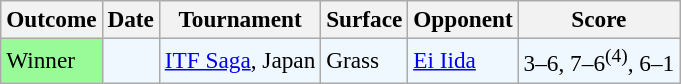<table class="sortable wikitable" style=font-size:97%>
<tr>
<th>Outcome</th>
<th>Date</th>
<th>Tournament</th>
<th>Surface</th>
<th>Opponent</th>
<th>Score</th>
</tr>
<tr style="background:#f0f8ff;">
<td bgcolor="98FB98">Winner</td>
<td></td>
<td><a href='#'>ITF Saga</a>, Japan</td>
<td>Grass</td>
<td> <a href='#'>Ei Iida</a></td>
<td>3–6, 7–6<sup>(4)</sup>, 6–1</td>
</tr>
</table>
